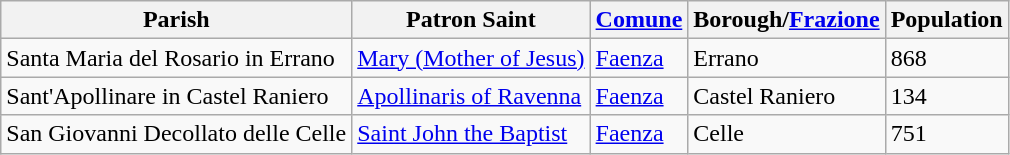<table class="wikitable">
<tr>
<th>Parish</th>
<th>Patron Saint</th>
<th><a href='#'>Comune</a></th>
<th>Borough/<a href='#'>Frazione</a></th>
<th>Population</th>
</tr>
<tr>
<td>Santa Maria del Rosario in Errano</td>
<td><a href='#'>Mary (Mother of Jesus)</a></td>
<td><a href='#'>Faenza</a></td>
<td>Errano</td>
<td>868</td>
</tr>
<tr>
<td>Sant'Apollinare in Castel Raniero</td>
<td><a href='#'>Apollinaris of Ravenna</a></td>
<td><a href='#'>Faenza</a></td>
<td>Castel Raniero</td>
<td>134</td>
</tr>
<tr>
<td>San Giovanni Decollato delle Celle</td>
<td><a href='#'>Saint John the Baptist</a></td>
<td><a href='#'>Faenza</a></td>
<td>Celle</td>
<td>751</td>
</tr>
</table>
